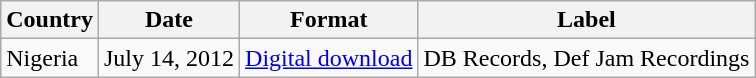<table class="wikitable sortable">
<tr>
<th>Country</th>
<th>Date</th>
<th>Format</th>
<th>Label</th>
</tr>
<tr>
<td>Nigeria</td>
<td>July 14, 2012</td>
<td><a href='#'>Digital download</a></td>
<td>DB Records, Def Jam Recordings</td>
</tr>
</table>
